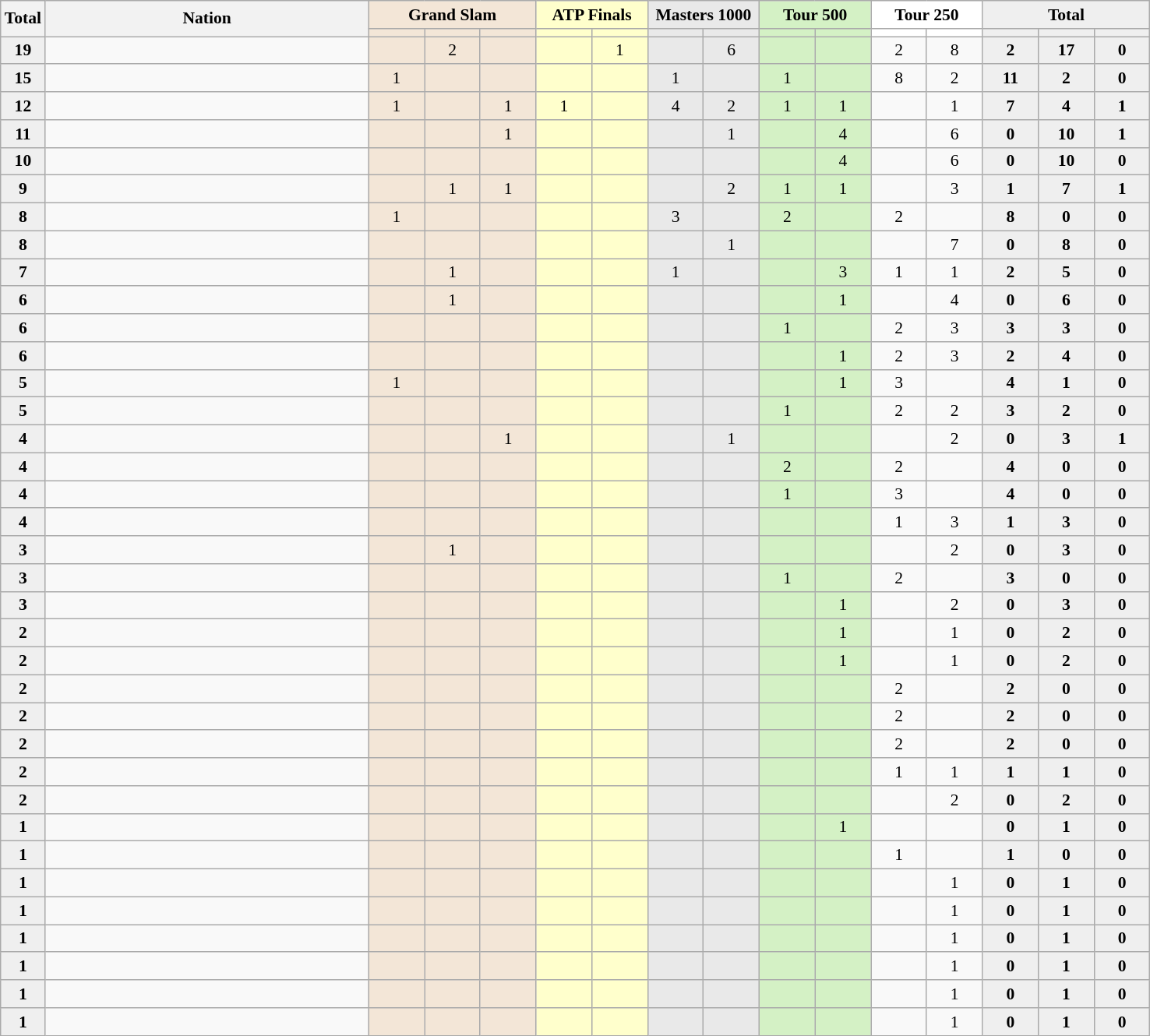<table class="sortable wikitable collapsible" style="font-size:90%">
<tr>
<th style="width:30px;" rowspan="2">Total</th>
<th style="width:270px;" rowspan="2">Nation</th>
<th style="background-color:#f3e6d7;" colspan="3">Grand Slam</th>
<th style="background-color:#ffffcc;" colspan="2">ATP Finals</th>
<th style="background-color:#e9e9e9;" colspan="2">Masters 1000</th>
<th style="background-color:#d4f1c5;" colspan="2">Tour 500</th>
<th style="background-color:#ffffff;" colspan="2">Tour 250</th>
<th style="background-color:#efefef;" colspan="3">Total</th>
</tr>
<tr>
<th style="width:41px; background-color:#f3e6d7;"></th>
<th style="width:41px; background-color:#f3e6d7;"></th>
<th style="width:41px; background-color:#f3e6d7;"></th>
<th style="width:41px; background-color:#ffffcc;"></th>
<th style="width:41px; background-color:#ffffcc;"></th>
<th style="width:41px; background-color:#e9e9e9;"></th>
<th style="width:41px; background-color:#e9e9e9;"></th>
<th style="width:41px; background-color:#d4f1c5;"></th>
<th style="width:41px; background-color:#d4f1c5;"></th>
<th style="width:41px; background-color:#ffffff;"></th>
<th style="width:41px; background-color:#ffffff;"></th>
<th style="width:41px; background-color:#efefef;"></th>
<th style="width:41px; background-color:#efefef;"></th>
<th style="width:41px; background-color:#efefef;"></th>
</tr>
<tr align="center">
<td style="background:#efefef;"><strong>19 </strong></td>
<td align="left"></td>
<td style="background:#F3E6D7;"></td>
<td style="background:#F3E6D7;">2</td>
<td style="background:#F3E6D7;"></td>
<td style="background:#ffc;"></td>
<td style="background:#ffc;">1</td>
<td style="background:#E9E9E9;"></td>
<td style="background:#E9E9E9;">6</td>
<td style="background:#D4F1C5;"></td>
<td style="background:#D4F1C5;"></td>
<td>2</td>
<td>8</td>
<td style="background:#efefef;"><strong>2 </strong></td>
<td style="background:#efefef;"><strong>17 </strong></td>
<td style="background:#efefef;"><strong>0</strong></td>
</tr>
<tr align="center">
<td style="background:#efefef;"><strong>15</strong></td>
<td align="left"></td>
<td style="background:#F3E6D7;">1</td>
<td style="background:#F3E6D7;"></td>
<td style="background:#F3E6D7;"></td>
<td style="background:#ffc;"></td>
<td style="background:#ffc;"></td>
<td style="background:#E9E9E9;">1</td>
<td style="background:#E9E9E9;"></td>
<td style="background:#D4F1C5;">1</td>
<td style="background:#D4F1C5;"></td>
<td>8</td>
<td>2</td>
<td style="background:#efefef;"><strong>11 </strong></td>
<td style="background:#efefef;"><strong>2 </strong></td>
<td style="background:#efefef;"><strong>0</strong></td>
</tr>
<tr align="center">
<td style="background:#efefef;"><strong>12 </strong></td>
<td align="left"></td>
<td style="background:#F3E6D7;">1</td>
<td style="background:#F3E6D7;"></td>
<td style="background:#F3E6D7;">1</td>
<td style="background:#ffc;">1</td>
<td style="background:#ffc;"></td>
<td style="background:#E9E9E9;">4</td>
<td style="background:#E9E9E9;">2</td>
<td style="background:#D4F1C5;">1</td>
<td style="background:#D4F1C5;">1</td>
<td></td>
<td>1</td>
<td style="background:#efefef;"><strong>7 </strong></td>
<td style="background:#efefef;"><strong>4 </strong></td>
<td style="background:#efefef;"><strong>1</strong></td>
</tr>
<tr align="center">
<td style="background:#efefef;"><strong>11 </strong></td>
<td align="left"></td>
<td style="background:#F3E6D7;"></td>
<td style="background:#F3E6D7;"></td>
<td style="background:#F3E6D7;">1</td>
<td style="background:#ffc;"></td>
<td style="background:#ffc;"></td>
<td style="background:#E9E9E9;"></td>
<td style="background:#E9E9E9;">1</td>
<td style="background:#D4F1C5;"></td>
<td style="background:#D4F1C5;">4</td>
<td></td>
<td>6</td>
<td style="background:#efefef;"><strong>0 </strong></td>
<td style="background:#efefef;"><strong>10 </strong></td>
<td style="background:#efefef;"><strong>1</strong></td>
</tr>
<tr align="center">
<td style="background:#efefef;"><strong>10 </strong></td>
<td align="left"></td>
<td style="background:#F3E6D7;"></td>
<td style="background:#F3E6D7;"></td>
<td style="background:#F3E6D7;"></td>
<td style="background:#ffc;"></td>
<td style="background:#ffc;"></td>
<td style="background:#E9E9E9;"></td>
<td style="background:#E9E9E9;"></td>
<td style="background:#D4F1C5;"></td>
<td style="background:#D4F1C5;"> 4</td>
<td></td>
<td>6</td>
<td style="background:#efefef;"><strong>0 </strong></td>
<td style="background:#efefef;"><strong>10 </strong></td>
<td style="background:#efefef;"><strong>0</strong></td>
</tr>
<tr align="center">
<td style="background:#efefef;"><strong>9 </strong></td>
<td align="left"></td>
<td style="background:#F3E6D7;"></td>
<td style="background:#F3E6D7;">1</td>
<td style="background:#F3E6D7;">1</td>
<td style="background:#ffc;"></td>
<td style="background:#ffc;"></td>
<td style="background:#E9E9E9;"></td>
<td style="background:#E9E9E9;">2</td>
<td style="background:#D4F1C5;">1</td>
<td style="background:#D4F1C5;">1</td>
<td></td>
<td>3</td>
<td style="background:#efefef;"><strong>1 </strong></td>
<td style="background:#efefef;"><strong>7 </strong></td>
<td style="background:#efefef;"><strong>1</strong></td>
</tr>
<tr align="center">
<td style="background:#efefef;"><strong>8 </strong></td>
<td align="left"></td>
<td style="background:#F3E6D7;">1</td>
<td style="background:#F3E6D7;"></td>
<td style="background:#F3E6D7;"></td>
<td style="background:#ffc;"></td>
<td style="background:#ffc;"></td>
<td style="background:#E9E9E9;">3</td>
<td style="background:#E9E9E9;"></td>
<td style="background:#D4F1C5;">2</td>
<td style="background:#D4F1C5;"></td>
<td>2</td>
<td></td>
<td style="background:#efefef;"><strong>8 </strong></td>
<td style="background:#efefef;"><strong>0 </strong></td>
<td style="background:#efefef;"><strong>0</strong></td>
</tr>
<tr align="center">
<td style="background:#efefef;"><strong>8 </strong></td>
<td align="left"></td>
<td style="background:#F3E6D7;"></td>
<td style="background:#F3E6D7;"></td>
<td style="background:#F3E6D7;"></td>
<td style="background:#ffc;"></td>
<td style="background:#ffc;"></td>
<td style="background:#E9E9E9;"></td>
<td style="background:#E9E9E9;">1</td>
<td style="background:#D4F1C5;"></td>
<td style="background:#D4F1C5;"></td>
<td></td>
<td>7</td>
<td style="background:#efefef;"><strong>0 </strong></td>
<td style="background:#efefef;"><strong>8 </strong></td>
<td style="background:#efefef;"><strong>0</strong></td>
</tr>
<tr align="center">
<td style="background:#efefef;"><strong>7 </strong></td>
<td align="left"></td>
<td style="background:#F3E6D7;"></td>
<td style="background:#F3E6D7;">1</td>
<td style="background:#F3E6D7;"></td>
<td style="background:#ffc;"></td>
<td style="background:#ffc;"></td>
<td style="background:#E9E9E9;">1</td>
<td style="background:#E9E9E9;"></td>
<td style="background:#D4F1C5;"></td>
<td style="background:#D4F1C5;">3</td>
<td>1</td>
<td>1</td>
<td style="background:#efefef;"><strong>2 </strong></td>
<td style="background:#efefef;"><strong>5 </strong></td>
<td style="background:#efefef;"><strong>0</strong></td>
</tr>
<tr align="center">
<td style="background:#efefef;"><strong>6 </strong></td>
<td align="left"></td>
<td style="background:#F3E6D7;"></td>
<td style="background:#F3E6D7;">1</td>
<td style="background:#F3E6D7;"></td>
<td style="background:#ffc;"></td>
<td style="background:#ffc;"></td>
<td style="background:#E9E9E9;"></td>
<td style="background:#E9E9E9;"></td>
<td style="background:#D4F1C5;"></td>
<td style="background:#D4F1C5;">1</td>
<td></td>
<td>4</td>
<td style="background:#efefef;"><strong>0 </strong></td>
<td style="background:#efefef;"><strong>6 </strong></td>
<td style="background:#efefef;"><strong>0</strong></td>
</tr>
<tr align="center">
<td style="background:#efefef;"><strong>6 </strong></td>
<td align="left"></td>
<td style="background:#F3E6D7;"></td>
<td style="background:#F3E6D7;"></td>
<td style="background:#F3E6D7;"></td>
<td style="background:#ffc;"></td>
<td style="background:#ffc;"></td>
<td style="background:#E9E9E9;"></td>
<td style="background:#E9E9E9;"></td>
<td style="background:#D4F1C5;">1</td>
<td style="background:#D4F1C5;"></td>
<td>2</td>
<td>3</td>
<td style="background:#efefef;"><strong>3 </strong></td>
<td style="background:#efefef;"><strong>3 </strong></td>
<td style="background:#efefef;"><strong>0</strong></td>
</tr>
<tr align="center">
<td style="background:#efefef;"><strong>6 </strong></td>
<td align="left"></td>
<td style="background:#F3E6D7;"></td>
<td style="background:#F3E6D7;"></td>
<td style="background:#F3E6D7;"></td>
<td style="background:#ffc;"></td>
<td style="background:#ffc;"></td>
<td style="background:#E9E9E9;"></td>
<td style="background:#E9E9E9;"></td>
<td style="background:#D4F1C5;"></td>
<td style="background:#D4F1C5;">1</td>
<td>2</td>
<td>3</td>
<td style="background:#efefef;"><strong>2 </strong></td>
<td style="background:#efefef;"><strong>4 </strong></td>
<td style="background:#efefef;"><strong>0</strong></td>
</tr>
<tr align="center">
<td style="background:#efefef;"><strong>5 </strong></td>
<td align="left"></td>
<td style="background:#F3E6D7;">1</td>
<td style="background:#F3E6D7;"></td>
<td style="background:#F3E6D7;"></td>
<td style="background:#ffc;"></td>
<td style="background:#ffc;"></td>
<td style="background:#E9E9E9;"></td>
<td style="background:#E9E9E9;"></td>
<td style="background:#D4F1C5;"></td>
<td style="background:#D4F1C5;">1</td>
<td>3</td>
<td></td>
<td style="background:#efefef;"><strong>4 </strong></td>
<td style="background:#efefef;"><strong>1 </strong></td>
<td style="background:#efefef;"><strong>0</strong></td>
</tr>
<tr align="center">
<td style="background:#efefef;"><strong>5 </strong></td>
<td align="left"></td>
<td style="background:#F3E6D7;"></td>
<td style="background:#F3E6D7;"></td>
<td style="background:#F3E6D7;"></td>
<td style="background:#ffc;"></td>
<td style="background:#ffc;"></td>
<td style="background:#E9E9E9;"></td>
<td style="background:#E9E9E9;"></td>
<td style="background:#D4F1C5;">1</td>
<td style="background:#D4F1C5;"></td>
<td>2</td>
<td>2</td>
<td style="background:#efefef;"><strong>3 </strong></td>
<td style="background:#efefef;"><strong>2 </strong></td>
<td style="background:#efefef;"><strong>0</strong></td>
</tr>
<tr align="center">
<td style="background:#efefef;"><strong>4 </strong></td>
<td align="left"></td>
<td style="background:#F3E6D7;"></td>
<td style="background:#F3E6D7;"></td>
<td style="background:#F3E6D7;">1</td>
<td style="background:#ffc;"></td>
<td style="background:#ffc;"></td>
<td style="background:#E9E9E9;"></td>
<td style="background:#E9E9E9;">1</td>
<td style="background:#D4F1C5;"></td>
<td style="background:#D4F1C5;"></td>
<td></td>
<td>2</td>
<td style="background:#efefef;"><strong>0 </strong></td>
<td style="background:#efefef;"><strong>3 </strong></td>
<td style="background:#efefef;"><strong>1</strong></td>
</tr>
<tr align="center">
<td style="background:#efefef;"><strong>4 </strong></td>
<td align="left"></td>
<td style="background:#F3E6D7;"></td>
<td style="background:#F3E6D7;"></td>
<td style="background:#F3E6D7;"></td>
<td style="background:#ffc;"></td>
<td style="background:#ffc;"></td>
<td style="background:#E9E9E9;"></td>
<td style="background:#E9E9E9;"></td>
<td style="background:#D4F1C5;">2</td>
<td style="background:#D4F1C5;"></td>
<td>2</td>
<td></td>
<td style="background:#efefef;"><strong>4 </strong></td>
<td style="background:#efefef;"><strong>0 </strong></td>
<td style="background:#efefef;"><strong>0</strong></td>
</tr>
<tr align="center">
<td style="background:#efefef;"><strong>4 </strong></td>
<td align="left"></td>
<td style="background:#F3E6D7;"></td>
<td style="background:#F3E6D7;"></td>
<td style="background:#F3E6D7;"></td>
<td style="background:#ffc;"></td>
<td style="background:#ffc;"></td>
<td style="background:#E9E9E9;"></td>
<td style="background:#E9E9E9;"></td>
<td style="background:#D4F1C5;">1</td>
<td style="background:#D4F1C5;"></td>
<td>3</td>
<td></td>
<td style="background:#efefef;"><strong>4 </strong></td>
<td style="background:#efefef;"><strong>0 </strong></td>
<td style="background:#efefef;"><strong>0</strong></td>
</tr>
<tr align="center">
<td style="background:#efefef;"><strong>4 </strong></td>
<td align="left"></td>
<td style="background:#F3E6D7;"></td>
<td style="background:#F3E6D7;"></td>
<td style="background:#F3E6D7;"></td>
<td style="background:#ffc;"></td>
<td style="background:#ffc;"></td>
<td style="background:#E9E9E9;"></td>
<td style="background:#E9E9E9;"></td>
<td style="background:#D4F1C5;"></td>
<td style="background:#D4F1C5;"></td>
<td>1</td>
<td>3</td>
<td style="background:#efefef;"><strong>1 </strong></td>
<td style="background:#efefef;"><strong>3 </strong></td>
<td style="background:#efefef;"><strong>0</strong></td>
</tr>
<tr align="center">
<td style="background:#efefef;"><strong>3 </strong></td>
<td align="left"></td>
<td style="background:#F3E6D7;"></td>
<td style="background:#F3E6D7;">1</td>
<td style="background:#F3E6D7;"></td>
<td style="background:#ffc;"></td>
<td style="background:#ffc;"></td>
<td style="background:#E9E9E9;"></td>
<td style="background:#E9E9E9;"></td>
<td style="background:#D4F1C5;"></td>
<td style="background:#D4F1C5;"></td>
<td></td>
<td>2</td>
<td style="background:#efefef;"><strong>0 </strong></td>
<td style="background:#efefef;"><strong>3 </strong></td>
<td style="background:#efefef;"><strong>0</strong></td>
</tr>
<tr align="center">
<td style="background:#efefef;"><strong>3 </strong></td>
<td align="left"></td>
<td style="background:#F3E6D7;"></td>
<td style="background:#F3E6D7;"></td>
<td style="background:#F3E6D7;"></td>
<td style="background:#ffc;"></td>
<td style="background:#ffc;"></td>
<td style="background:#E9E9E9;"></td>
<td style="background:#E9E9E9;"></td>
<td style="background:#D4F1C5;">1</td>
<td style="background:#D4F1C5;"></td>
<td>2</td>
<td></td>
<td style="background:#efefef;"><strong>3 </strong></td>
<td style="background:#efefef;"><strong>0 </strong></td>
<td style="background:#efefef;"><strong>0</strong></td>
</tr>
<tr align="center">
<td style="background:#efefef;"><strong>3 </strong></td>
<td align="left"></td>
<td style="background:#F3E6D7;"></td>
<td style="background:#F3E6D7;"></td>
<td style="background:#F3E6D7;"></td>
<td style="background:#ffc;"></td>
<td style="background:#ffc;"></td>
<td style="background:#E9E9E9;"></td>
<td style="background:#E9E9E9;"></td>
<td style="background:#D4F1C5;"></td>
<td style="background:#D4F1C5;">1</td>
<td></td>
<td>2</td>
<td style="background:#efefef;"><strong>0 </strong></td>
<td style="background:#efefef;"><strong>3 </strong></td>
<td style="background:#efefef;"><strong>0</strong></td>
</tr>
<tr align="center">
<td style="background:#efefef;"><strong>2 </strong></td>
<td align="left"></td>
<td style="background:#F3E6D7;"></td>
<td style="background:#F3E6D7;"></td>
<td style="background:#F3E6D7;"></td>
<td style="background:#ffc;"></td>
<td style="background:#ffc;"></td>
<td style="background:#E9E9E9;"></td>
<td style="background:#E9E9E9;"></td>
<td style="background:#D4F1C5;"></td>
<td style="background:#D4F1C5;">1</td>
<td></td>
<td>1</td>
<td style="background:#efefef;"><strong>0 </strong></td>
<td style="background:#efefef;"><strong>2 </strong></td>
<td style="background:#efefef;"><strong>0</strong></td>
</tr>
<tr align="center">
<td style="background:#efefef;"><strong>2 </strong></td>
<td align="left"></td>
<td style="background:#F3E6D7;"></td>
<td style="background:#F3E6D7;"></td>
<td style="background:#F3E6D7;"></td>
<td style="background:#ffc;"></td>
<td style="background:#ffc;"></td>
<td style="background:#E9E9E9;"></td>
<td style="background:#E9E9E9;"></td>
<td style="background:#D4F1C5;"></td>
<td style="background:#D4F1C5;">1</td>
<td></td>
<td>1</td>
<td style="background:#efefef;"><strong>0 </strong></td>
<td style="background:#efefef;"><strong>2 </strong></td>
<td style="background:#efefef;"><strong>0</strong></td>
</tr>
<tr align="center">
<td style="background:#efefef;"><strong>2 </strong></td>
<td align="left"></td>
<td style="background:#F3E6D7;"></td>
<td style="background:#F3E6D7;"></td>
<td style="background:#F3E6D7;"></td>
<td style="background:#ffc;"></td>
<td style="background:#ffc;"></td>
<td style="background:#E9E9E9;"></td>
<td style="background:#E9E9E9;"></td>
<td style="background:#D4F1C5;"></td>
<td style="background:#D4F1C5;"></td>
<td>2</td>
<td></td>
<td style="background:#efefef;"><strong>2 </strong></td>
<td style="background:#efefef;"><strong>0 </strong></td>
<td style="background:#efefef;"><strong>0</strong></td>
</tr>
<tr align="center">
<td style="background:#efefef;"><strong>2 </strong></td>
<td align="left"></td>
<td style="background:#F3E6D7;"></td>
<td style="background:#F3E6D7;"></td>
<td style="background:#F3E6D7;"></td>
<td style="background:#ffc;"></td>
<td style="background:#ffc;"></td>
<td style="background:#E9E9E9;"></td>
<td style="background:#E9E9E9;"></td>
<td style="background:#D4F1C5;"></td>
<td style="background:#D4F1C5;"></td>
<td>2</td>
<td></td>
<td style="background:#efefef;"><strong>2 </strong></td>
<td style="background:#efefef;"><strong>0 </strong></td>
<td style="background:#efefef;"><strong>0</strong></td>
</tr>
<tr align="center">
<td style="background:#efefef;"><strong>2 </strong></td>
<td align="left"></td>
<td style="background:#F3E6D7;"></td>
<td style="background:#F3E6D7;"></td>
<td style="background:#F3E6D7;"></td>
<td style="background:#ffc;"></td>
<td style="background:#ffc;"></td>
<td style="background:#E9E9E9;"></td>
<td style="background:#E9E9E9;"></td>
<td style="background:#D4F1C5;"></td>
<td style="background:#D4F1C5;"></td>
<td>2</td>
<td></td>
<td style="background:#efefef;"><strong>2 </strong></td>
<td style="background:#efefef;"><strong>0 </strong></td>
<td style="background:#efefef;"><strong>0</strong></td>
</tr>
<tr align="center">
<td style="background:#efefef;"><strong>2 </strong></td>
<td align="left"></td>
<td style="background:#F3E6D7;"></td>
<td style="background:#F3E6D7;"></td>
<td style="background:#F3E6D7;"></td>
<td style="background:#ffc;"></td>
<td style="background:#ffc;"></td>
<td style="background:#E9E9E9;"></td>
<td style="background:#E9E9E9;"></td>
<td style="background:#D4F1C5;"></td>
<td style="background:#D4F1C5;"></td>
<td>1</td>
<td>1</td>
<td style="background:#efefef;"><strong>1 </strong></td>
<td style="background:#efefef;"><strong>1 </strong></td>
<td style="background:#efefef;"><strong>0</strong></td>
</tr>
<tr align="center">
<td style="background:#efefef;"><strong>2 </strong></td>
<td align="left"></td>
<td style="background:#F3E6D7;"></td>
<td style="background:#F3E6D7;"></td>
<td style="background:#F3E6D7;"></td>
<td style="background:#ffc;"></td>
<td style="background:#ffc;"></td>
<td style="background:#E9E9E9;"></td>
<td style="background:#E9E9E9;"></td>
<td style="background:#D4F1C5;"></td>
<td style="background:#D4F1C5;"></td>
<td></td>
<td>2</td>
<td style="background:#efefef;"><strong>0 </strong></td>
<td style="background:#efefef;"><strong>2 </strong></td>
<td style="background:#efefef;"><strong>0</strong></td>
</tr>
<tr align="center">
<td style="background:#efefef;"><strong>1 </strong></td>
<td align="left"></td>
<td style="background:#F3E6D7;"></td>
<td style="background:#F3E6D7;"></td>
<td style="background:#F3E6D7;"></td>
<td style="background:#ffc;"></td>
<td style="background:#ffc;"></td>
<td style="background:#E9E9E9;"></td>
<td style="background:#E9E9E9;"></td>
<td style="background:#D4F1C5;"></td>
<td style="background:#D4F1C5;">1</td>
<td></td>
<td></td>
<td style="background:#efefef;"><strong>0 </strong></td>
<td style="background:#efefef;"><strong>1 </strong></td>
<td style="background:#efefef;"><strong>0</strong></td>
</tr>
<tr align="center">
<td style="background:#efefef;"><strong>1 </strong></td>
<td align="left"></td>
<td style="background:#F3E6D7;"></td>
<td style="background:#F3E6D7;"></td>
<td style="background:#F3E6D7;"></td>
<td style="background:#ffc;"></td>
<td style="background:#ffc;"></td>
<td style="background:#E9E9E9;"></td>
<td style="background:#E9E9E9;"></td>
<td style="background:#D4F1C5;"></td>
<td style="background:#D4F1C5;"></td>
<td>1</td>
<td></td>
<td style="background:#efefef;"><strong>1 </strong></td>
<td style="background:#efefef;"><strong>0 </strong></td>
<td style="background:#efefef;"><strong>0</strong></td>
</tr>
<tr align="center">
<td style="background:#efefef;"><strong>1 </strong></td>
<td align="left"></td>
<td style="background:#F3E6D7;"></td>
<td style="background:#F3E6D7;"></td>
<td style="background:#F3E6D7;"></td>
<td style="background:#ffc;"></td>
<td style="background:#ffc;"></td>
<td style="background:#E9E9E9;"></td>
<td style="background:#E9E9E9;"></td>
<td style="background:#D4F1C5;"></td>
<td style="background:#D4F1C5;"></td>
<td></td>
<td>1</td>
<td style="background:#efefef;"><strong>0 </strong></td>
<td style="background:#efefef;"><strong>1 </strong></td>
<td style="background:#efefef;"><strong>0</strong></td>
</tr>
<tr align="center">
<td style="background:#efefef;"><strong>1 </strong></td>
<td align="left"></td>
<td style="background:#F3E6D7;"></td>
<td style="background:#F3E6D7;"></td>
<td style="background:#F3E6D7;"></td>
<td style="background:#ffc;"></td>
<td style="background:#ffc;"></td>
<td style="background:#E9E9E9;"></td>
<td style="background:#E9E9E9;"></td>
<td style="background:#D4F1C5;"></td>
<td style="background:#D4F1C5;"></td>
<td></td>
<td>1</td>
<td style="background:#efefef;"><strong>0 </strong></td>
<td style="background:#efefef;"><strong>1 </strong></td>
<td style="background:#efefef;"><strong>0</strong></td>
</tr>
<tr align="center">
<td style="background:#efefef;"><strong>1 </strong></td>
<td align="left"></td>
<td style="background:#F3E6D7;"></td>
<td style="background:#F3E6D7;"></td>
<td style="background:#F3E6D7;"></td>
<td style="background:#ffc;"></td>
<td style="background:#ffc;"></td>
<td style="background:#E9E9E9;"></td>
<td style="background:#E9E9E9;"></td>
<td style="background:#D4F1C5;"></td>
<td style="background:#D4F1C5;"></td>
<td></td>
<td>1</td>
<td style="background:#efefef;"><strong>0 </strong></td>
<td style="background:#efefef;"><strong>1 </strong></td>
<td style="background:#efefef;"><strong>0</strong></td>
</tr>
<tr align="center">
<td style="background:#efefef;"><strong>1 </strong></td>
<td align="left"></td>
<td style="background:#F3E6D7;"></td>
<td style="background:#F3E6D7;"></td>
<td style="background:#F3E6D7;"></td>
<td style="background:#ffc;"></td>
<td style="background:#ffc;"></td>
<td style="background:#E9E9E9;"></td>
<td style="background:#E9E9E9;"></td>
<td style="background:#D4F1C5;"></td>
<td style="background:#D4F1C5;"></td>
<td></td>
<td>1</td>
<td style="background:#efefef;"><strong>0 </strong></td>
<td style="background:#efefef;"><strong>1 </strong></td>
<td style="background:#efefef;"><strong>0</strong></td>
</tr>
<tr align="center">
<td style="background:#efefef;"><strong>1 </strong></td>
<td align="left"></td>
<td style="background:#F3E6D7;"></td>
<td style="background:#F3E6D7;"></td>
<td style="background:#F3E6D7;"></td>
<td style="background:#ffc;"></td>
<td style="background:#ffc;"></td>
<td style="background:#E9E9E9;"></td>
<td style="background:#E9E9E9;"></td>
<td style="background:#D4F1C5;"></td>
<td style="background:#D4F1C5;"></td>
<td></td>
<td>1</td>
<td style="background:#efefef;"><strong>0 </strong></td>
<td style="background:#efefef;"><strong>1 </strong></td>
<td style="background:#efefef;"><strong>0</strong></td>
</tr>
<tr align="center">
<td style="background:#efefef;"><strong>1 </strong></td>
<td align="left"></td>
<td style="background:#F3E6D7;"></td>
<td style="background:#F3E6D7;"></td>
<td style="background:#F3E6D7;"></td>
<td style="background:#ffc;"></td>
<td style="background:#ffc;"></td>
<td style="background:#E9E9E9;"></td>
<td style="background:#E9E9E9;"></td>
<td style="background:#D4F1C5;"></td>
<td style="background:#D4F1C5;"></td>
<td></td>
<td>1</td>
<td style="background:#efefef;"><strong>0 </strong></td>
<td style="background:#efefef;"><strong>1 </strong></td>
<td style="background:#efefef;"><strong>0</strong></td>
</tr>
</table>
